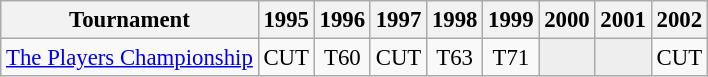<table class="wikitable" style="font-size:95%;text-align:center;">
<tr>
<th>Tournament</th>
<th>1995</th>
<th>1996</th>
<th>1997</th>
<th>1998</th>
<th>1999</th>
<th>2000</th>
<th>2001</th>
<th>2002</th>
</tr>
<tr>
<td align=left><a href='#'>The Players Championship</a></td>
<td>CUT</td>
<td>T60</td>
<td>CUT</td>
<td>T63</td>
<td>T71</td>
<td style="background:#eeeeee;"></td>
<td style="background:#eeeeee;"></td>
<td>CUT</td>
</tr>
</table>
